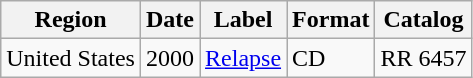<table class="wikitable">
<tr>
<th>Region</th>
<th>Date</th>
<th>Label</th>
<th>Format</th>
<th>Catalog</th>
</tr>
<tr>
<td>United States</td>
<td>2000</td>
<td><a href='#'>Relapse</a></td>
<td>CD</td>
<td>RR 6457</td>
</tr>
</table>
